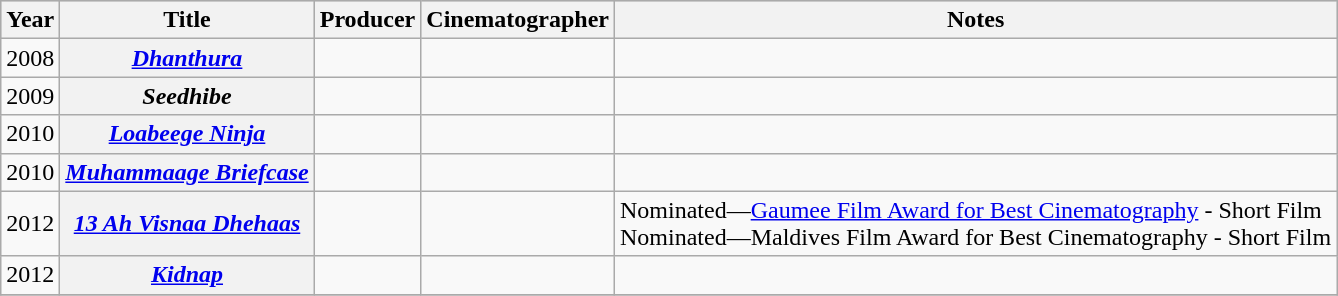<table class="wikitable sortable plainrowheaders">
<tr style="background:#ccc; text-align:center;">
<th scope="col">Year</th>
<th scope="col">Title</th>
<th scope="col">Producer</th>
<th scope="col">Cinematographer</th>
<th scope="col">Notes</th>
</tr>
<tr>
<td>2008</td>
<th scope="row"><em><a href='#'>Dhanthura</a></em></th>
<td></td>
<td></td>
<td></td>
</tr>
<tr>
<td>2009</td>
<th scope="row"><em>Seedhibe</em></th>
<td></td>
<td></td>
<td></td>
</tr>
<tr>
<td>2010</td>
<th scope="row"><em><a href='#'>Loabeege Ninja</a></em></th>
<td></td>
<td></td>
<td></td>
</tr>
<tr>
<td>2010</td>
<th scope="row"><em><a href='#'>Muhammaage Briefcase</a></em></th>
<td></td>
<td></td>
<td></td>
</tr>
<tr>
<td>2012</td>
<th scope="row"><em><a href='#'>13 Ah Visnaa Dhehaas</a></em></th>
<td></td>
<td></td>
<td>Nominated—<a href='#'>Gaumee Film Award for Best Cinematography</a> - Short Film<br>Nominated—Maldives Film Award for Best Cinematography - Short Film</td>
</tr>
<tr>
<td>2012</td>
<th scope="row"><em><a href='#'>Kidnap</a></em></th>
<td></td>
<td></td>
<td></td>
</tr>
<tr>
</tr>
</table>
